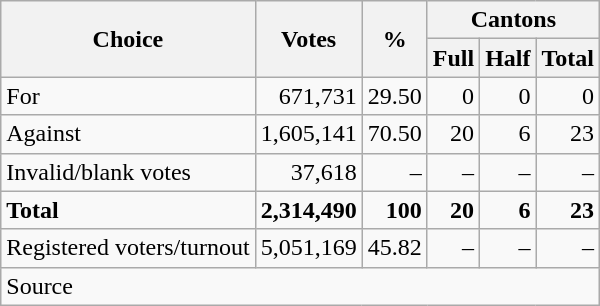<table class=wikitable style=text-align:right>
<tr>
<th rowspan=2>Choice</th>
<th rowspan=2>Votes</th>
<th rowspan=2>%</th>
<th colspan=3>Cantons</th>
</tr>
<tr>
<th>Full</th>
<th>Half</th>
<th>Total</th>
</tr>
<tr>
<td align=left>For</td>
<td>671,731</td>
<td>29.50</td>
<td>0</td>
<td>0</td>
<td>0</td>
</tr>
<tr>
<td align=left>Against</td>
<td>1,605,141</td>
<td>70.50</td>
<td>20</td>
<td>6</td>
<td>23</td>
</tr>
<tr>
<td align=left>Invalid/blank votes</td>
<td>37,618</td>
<td>–</td>
<td>–</td>
<td>–</td>
<td>–</td>
</tr>
<tr>
<td align=left><strong>Total</strong></td>
<td><strong>2,314,490</strong></td>
<td><strong>100</strong></td>
<td><strong>20</strong></td>
<td><strong>6</strong></td>
<td><strong>23</strong></td>
</tr>
<tr>
<td align=left>Registered voters/turnout</td>
<td>5,051,169</td>
<td>45.82</td>
<td>–</td>
<td>–</td>
<td>–</td>
</tr>
<tr>
<td style="text-align:left;" colspan="6">Source</td>
</tr>
</table>
